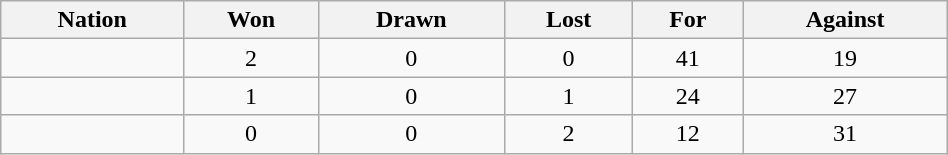<table class="wikitable" style="text-align: center; width:50%">
<tr>
<th>Nation</th>
<th>Won</th>
<th>Drawn</th>
<th>Lost</th>
<th>For</th>
<th>Against</th>
</tr>
<tr>
<td align=left></td>
<td>2</td>
<td>0</td>
<td>0</td>
<td>41</td>
<td>19</td>
</tr>
<tr>
<td align=left></td>
<td>1</td>
<td>0</td>
<td>1</td>
<td>24</td>
<td>27</td>
</tr>
<tr>
<td align=left></td>
<td>0</td>
<td>0</td>
<td>2</td>
<td>12</td>
<td>31</td>
</tr>
</table>
